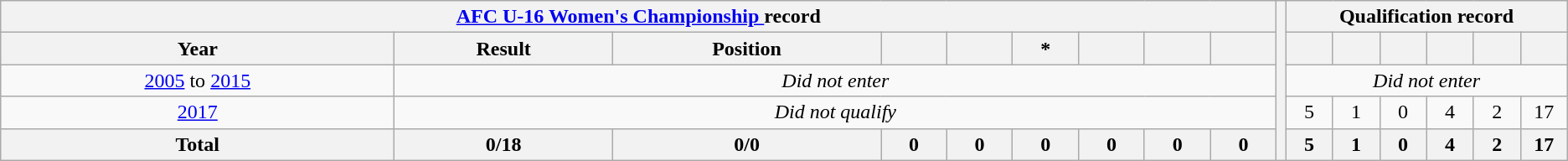<table class="wikitable" style="text-align: center;font-size:100%">
<tr>
<th colspan=9><a href='#'>AFC U-16 Women's Championship </a> record</th>
<th style="width:0.5%;" rowspan="21"></th>
<th colspan=6>Qualification record</th>
</tr>
<tr>
<th>Year</th>
<th>Result</th>
<th>Position</th>
<th></th>
<th></th>
<th>*</th>
<th></th>
<th></th>
<th></th>
<th width=30></th>
<th width=30></th>
<th width=30></th>
<th width=30></th>
<th width=30></th>
<th width=30></th>
</tr>
<tr>
<td> <a href='#'>2005</a> to  <a href='#'>2015</a></td>
<td colspan=8><em>Did not enter</em></td>
<td colspan=6><em>Did not enter</em></td>
</tr>
<tr>
<td> <a href='#'>2017</a></td>
<td colspan=8><em>Did not qualify</em></td>
<td>5</td>
<td>1</td>
<td>0</td>
<td>4</td>
<td>2</td>
<td>17</td>
</tr>
<tr>
<th>Total</th>
<th>0/18</th>
<th>0/0</th>
<th>0</th>
<th>0</th>
<th>0</th>
<th>0</th>
<th>0</th>
<th>0</th>
<th>5</th>
<th>1</th>
<th>0</th>
<th>4</th>
<th>2</th>
<th>17</th>
</tr>
</table>
